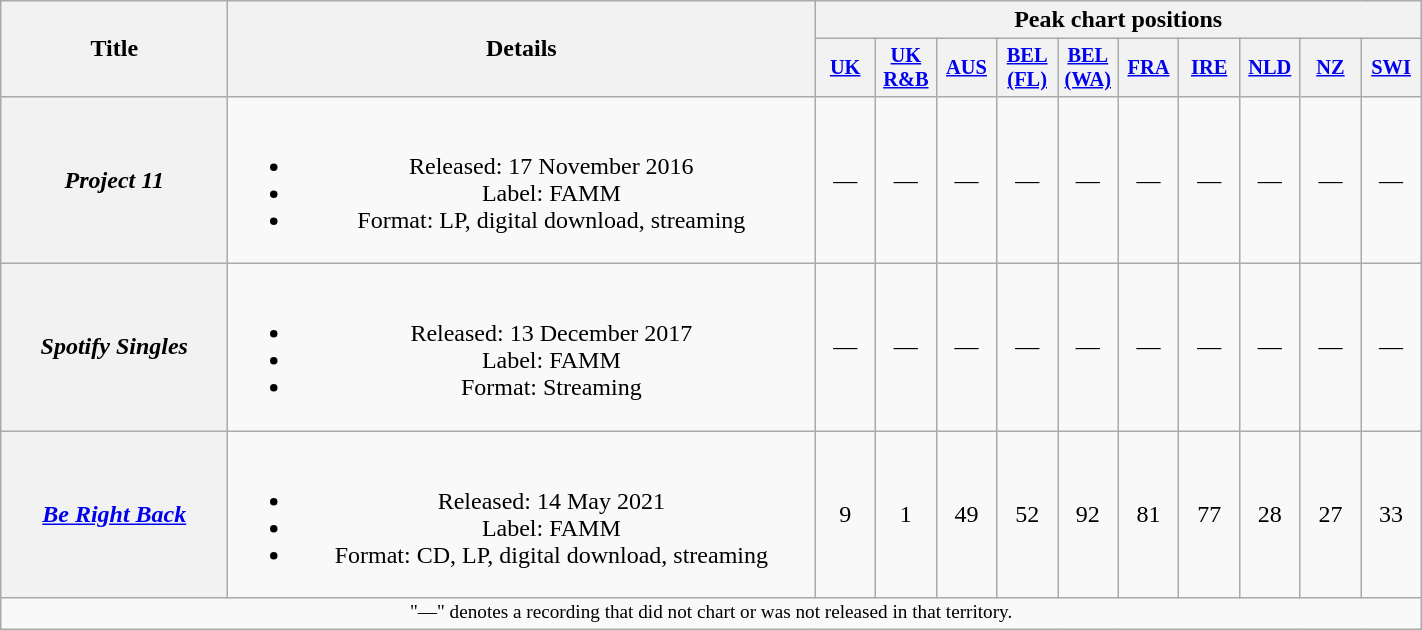<table class="wikitable plainrowheaders" style="text-align:center">
<tr>
<th scope="col" rowspan="2" style="width:9em;">Title</th>
<th scope="col" rowspan="2" style="width:24em;">Details</th>
<th scope="col" colspan="10">Peak chart positions</th>
</tr>
<tr>
<th scope="col" style="width:2.5em;font-size:85%;"><a href='#'>UK</a><br></th>
<th scope="col" style="width:2.5em;font-size:85%;"><a href='#'>UK<br>R&B</a><br></th>
<th scope="col" style="width:2.5em;font-size:85%;"><a href='#'>AUS</a><br></th>
<th scope="col" style="width:2.5em;font-size:85%;"><a href='#'>BEL<br>(FL)</a><br></th>
<th scope="col" style="width:2.5em;font-size:85%;"><a href='#'>BEL<br>(WA)</a><br></th>
<th scope="col" style="width:2.5em;font-size:85%;"><a href='#'>FRA</a><br></th>
<th scope="col" style="width:2.5em;font-size:85%;"><a href='#'>IRE</a><br></th>
<th scope="col" style="width:2.5em;font-size:85%;"><a href='#'>NLD</a><br></th>
<th scope="col" style="width:2.5em;font-size:85%;"><a href='#'>NZ</a><br></th>
<th scope="col" style="width:2.5em;font-size:85%;"><a href='#'>SWI</a></th>
</tr>
<tr>
<th scope="row"><em>Project 11</em></th>
<td><br><ul><li>Released: 17 November 2016</li><li>Label: FAMM</li><li>Format: LP, digital download, streaming</li></ul></td>
<td>—</td>
<td>—</td>
<td>—</td>
<td>—</td>
<td>—</td>
<td>—</td>
<td>—</td>
<td>—</td>
<td>—</td>
<td>—</td>
</tr>
<tr>
<th scope="row"><em>Spotify Singles</em></th>
<td><br><ul><li>Released: 13 December 2017</li><li>Label: FAMM</li><li>Format: Streaming</li></ul></td>
<td>—</td>
<td>—</td>
<td>—</td>
<td>—</td>
<td>—</td>
<td>—</td>
<td>—</td>
<td>—</td>
<td>—</td>
<td>—</td>
</tr>
<tr>
<th scope="row"><em><a href='#'>Be Right Back</a></em></th>
<td><br><ul><li>Released: 14 May 2021</li><li>Label: FAMM</li><li>Format: CD, LP, digital download, streaming</li></ul></td>
<td>9</td>
<td>1</td>
<td>49</td>
<td>52</td>
<td>92</td>
<td>81</td>
<td>77</td>
<td>28</td>
<td>27</td>
<td>33</td>
</tr>
<tr>
<td colspan="15" style="font-size:80%">"—" denotes a recording that did not chart or was not released in that territory.</td>
</tr>
</table>
